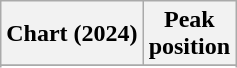<table class="wikitable sortable plainrowheaders" style="text-align:center;">
<tr>
<th>Chart (2024)</th>
<th>Peak<br>position</th>
</tr>
<tr>
</tr>
<tr>
</tr>
</table>
